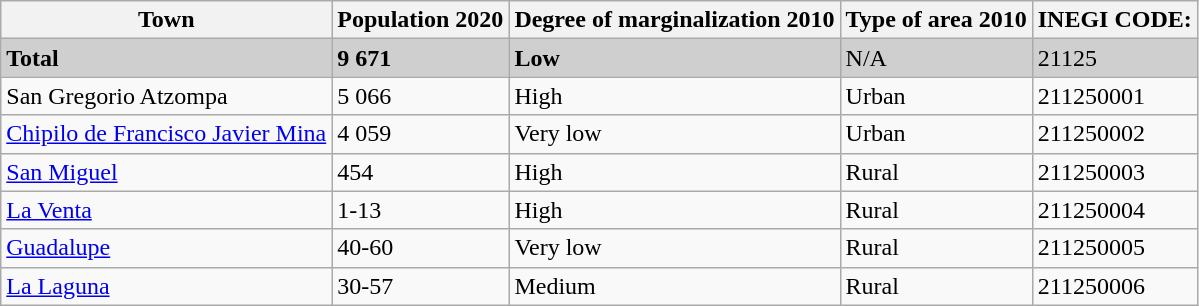<table class="wikitable">
<tr>
<th>Town</th>
<th>Population 2020</th>
<th>Degree of marginalization 2010</th>
<th>Type of area 2010</th>
<th>INEGI CODE:</th>
</tr>
<tr style="background:#CFCFCF;">
<td><strong>Total</strong></td>
<td><strong>9 671</strong></td>
<td><strong>Low</strong></td>
<td>N/A</td>
<td>21125</td>
</tr>
<tr>
<td>San Gregorio Atzompa</td>
<td>5 066</td>
<td>High</td>
<td>Urban</td>
<td>211250001</td>
</tr>
<tr>
<td><a href='#'>Chipilo de Francisco Javier Mina</a></td>
<td>4 059</td>
<td>Very low</td>
<td>Urban</td>
<td>211250002</td>
</tr>
<tr>
<td><a href='#'>San Miguel</a></td>
<td>454</td>
<td>High</td>
<td>Rural</td>
<td>211250003</td>
</tr>
<tr>
<td><a href='#'>La Venta</a></td>
<td>1-13</td>
<td>High</td>
<td>Rural</td>
<td>211250004</td>
</tr>
<tr>
<td><a href='#'>Guadalupe</a></td>
<td>40-60</td>
<td>Very low</td>
<td>Rural</td>
<td>211250005</td>
</tr>
<tr>
<td><a href='#'>La Laguna</a></td>
<td>30-57</td>
<td>Medium</td>
<td>Rural</td>
<td>211250006</td>
</tr>
</table>
